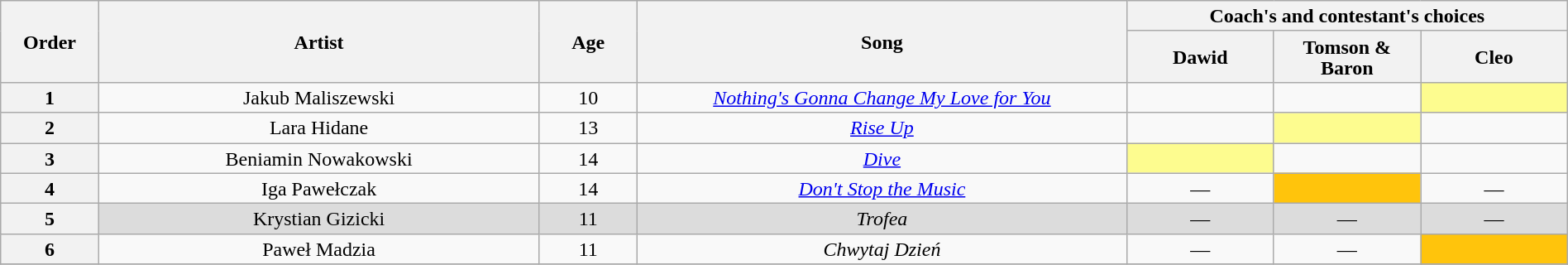<table class="wikitable" style="text-align:center; line-height:17px; width:100%;">
<tr>
<th scope="col" rowspan="2" style="width:04%;">Order</th>
<th scope="col" rowspan="2" style="width:18%;">Artist</th>
<th scope="col" rowspan="2" style="width:04%;">Age</th>
<th scope="col" rowspan="2" style="width:20%;">Song</th>
<th colspan="3">Coach's and contestant's choices</th>
</tr>
<tr>
<th style="width:06%;">Dawid</th>
<th style="width:06%;">Tomson & Baron</th>
<th style="width:06%;">Cleo</th>
</tr>
<tr>
<th>1</th>
<td>Jakub Maliszewski</td>
<td>10</td>
<td><em><a href='#'>Nothing's Gonna Change My Love for You</a></em></td>
<td><strong></strong></td>
<td><strong></strong></td>
<td style="background:#fdfc8f;"><strong></strong></td>
</tr>
<tr>
<th>2</th>
<td>Lara Hidane</td>
<td>13</td>
<td><a href='#'><em>Rise Up</em></a></td>
<td><strong></strong></td>
<td style="background:#fdfc8f;"><strong></strong></td>
<td><strong></strong></td>
</tr>
<tr>
<th>3</th>
<td>Beniamin Nowakowski</td>
<td>14</td>
<td><a href='#'><em>Dive</em></a></td>
<td style="background:#fdfc8f;"><strong></strong></td>
<td><strong></strong></td>
<td><strong></strong></td>
</tr>
<tr>
<th>4</th>
<td>Iga Pawełczak</td>
<td>14</td>
<td><a href='#'><em>Don't Stop the Music</em></a></td>
<td>—</td>
<td style="background-color:#FFC40C;"><strong></strong></td>
<td>—</td>
</tr>
<tr style="background:#DCDCDC;">
<th>5</th>
<td>Krystian Gizicki</td>
<td>11</td>
<td><em>Trofea</em></td>
<td>—</td>
<td>—</td>
<td>—</td>
</tr>
<tr>
<th>6</th>
<td>Paweł Madzia</td>
<td>11</td>
<td><em>Chwytaj Dzień</em></td>
<td>—</td>
<td>—</td>
<td style="background-color:#FFC40C;"><strong></strong></td>
</tr>
<tr>
</tr>
</table>
